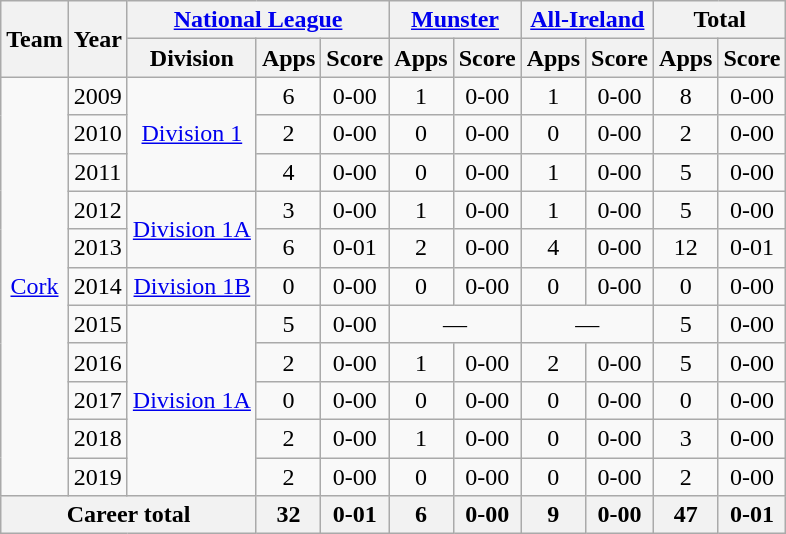<table class="wikitable" style="text-align:center">
<tr>
<th rowspan="2">Team</th>
<th rowspan="2">Year</th>
<th colspan="3"><a href='#'>National League</a></th>
<th colspan="2"><a href='#'>Munster</a></th>
<th colspan="2"><a href='#'>All-Ireland</a></th>
<th colspan="2">Total</th>
</tr>
<tr>
<th>Division</th>
<th>Apps</th>
<th>Score</th>
<th>Apps</th>
<th>Score</th>
<th>Apps</th>
<th>Score</th>
<th>Apps</th>
<th>Score</th>
</tr>
<tr>
<td rowspan="11"><a href='#'>Cork</a></td>
<td>2009</td>
<td rowspan="3"><a href='#'>Division 1</a></td>
<td>6</td>
<td>0-00</td>
<td>1</td>
<td>0-00</td>
<td>1</td>
<td>0-00</td>
<td>8</td>
<td>0-00</td>
</tr>
<tr>
<td>2010</td>
<td>2</td>
<td>0-00</td>
<td>0</td>
<td>0-00</td>
<td>0</td>
<td>0-00</td>
<td>2</td>
<td>0-00</td>
</tr>
<tr>
<td>2011</td>
<td>4</td>
<td>0-00</td>
<td>0</td>
<td>0-00</td>
<td>1</td>
<td>0-00</td>
<td>5</td>
<td>0-00</td>
</tr>
<tr>
<td>2012</td>
<td rowspan="2"><a href='#'>Division 1A</a></td>
<td>3</td>
<td>0-00</td>
<td>1</td>
<td>0-00</td>
<td>1</td>
<td>0-00</td>
<td>5</td>
<td>0-00</td>
</tr>
<tr>
<td>2013</td>
<td>6</td>
<td>0-01</td>
<td>2</td>
<td>0-00</td>
<td>4</td>
<td>0-00</td>
<td>12</td>
<td>0-01</td>
</tr>
<tr>
<td>2014</td>
<td rowspan="1"><a href='#'>Division 1B</a></td>
<td>0</td>
<td>0-00</td>
<td>0</td>
<td>0-00</td>
<td>0</td>
<td>0-00</td>
<td>0</td>
<td>0-00</td>
</tr>
<tr>
<td>2015</td>
<td rowspan="5"><a href='#'>Division 1A</a></td>
<td>5</td>
<td>0-00</td>
<td colspan=2>—</td>
<td colspan=2>—</td>
<td>5</td>
<td>0-00</td>
</tr>
<tr>
<td>2016</td>
<td>2</td>
<td>0-00</td>
<td>1</td>
<td>0-00</td>
<td>2</td>
<td>0-00</td>
<td>5</td>
<td>0-00</td>
</tr>
<tr>
<td>2017</td>
<td>0</td>
<td>0-00</td>
<td>0</td>
<td>0-00</td>
<td>0</td>
<td>0-00</td>
<td>0</td>
<td>0-00</td>
</tr>
<tr>
<td>2018</td>
<td>2</td>
<td>0-00</td>
<td>1</td>
<td>0-00</td>
<td>0</td>
<td>0-00</td>
<td>3</td>
<td>0-00</td>
</tr>
<tr>
<td>2019</td>
<td>2</td>
<td>0-00</td>
<td>0</td>
<td>0-00</td>
<td>0</td>
<td>0-00</td>
<td>2</td>
<td>0-00</td>
</tr>
<tr>
<th colspan="3">Career total</th>
<th>32</th>
<th>0-01</th>
<th>6</th>
<th>0-00</th>
<th>9</th>
<th>0-00</th>
<th>47</th>
<th>0-01</th>
</tr>
</table>
